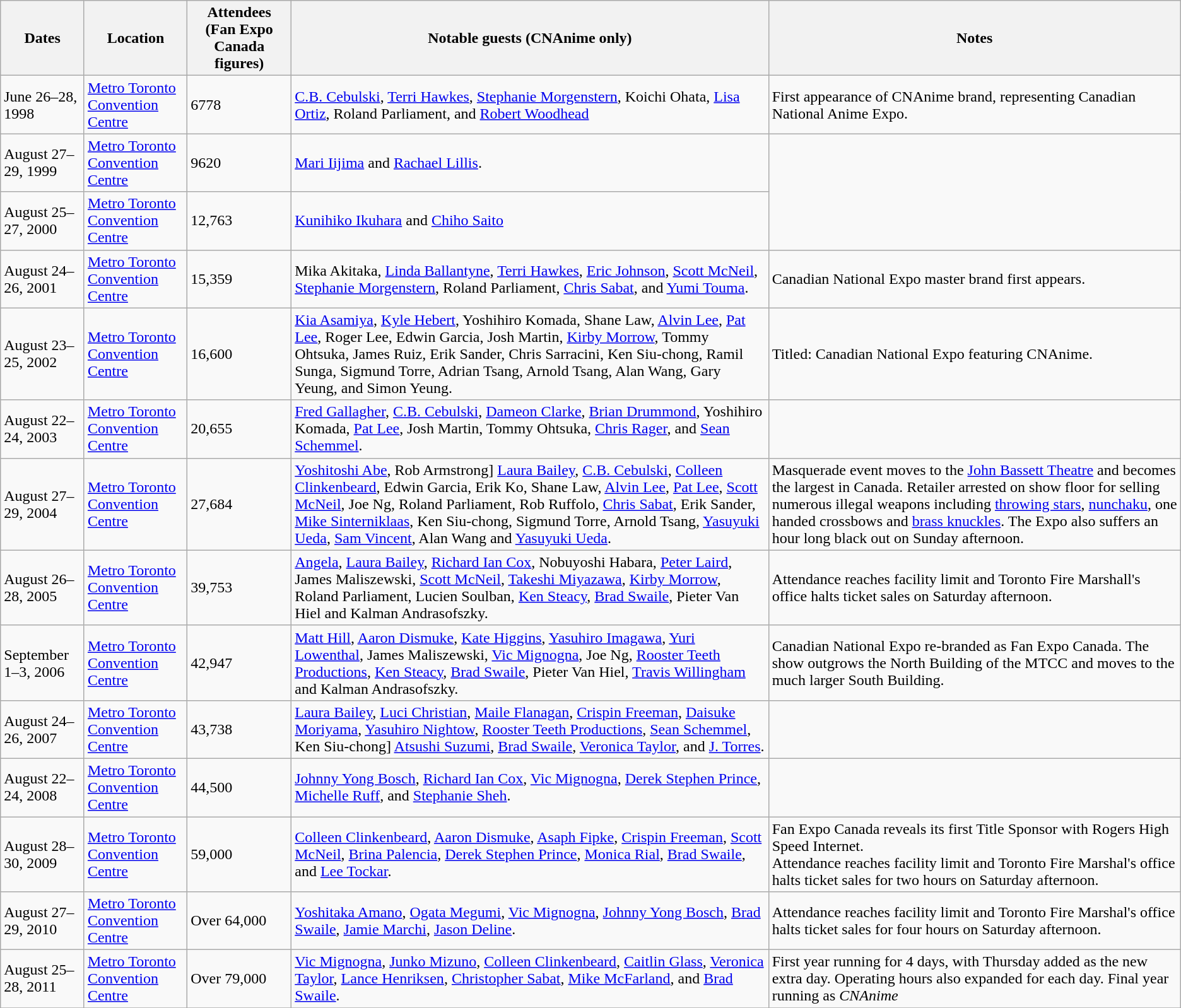<table class="wikitable">
<tr>
<th>Dates</th>
<th>Location</th>
<th>Attendees (Fan Expo Canada figures)</th>
<th>Notable guests (CNAnime only)</th>
<th>Notes</th>
</tr>
<tr>
<td>June 26–28, 1998</td>
<td><a href='#'>Metro Toronto Convention Centre</a></td>
<td>6778</td>
<td><a href='#'>C.B. Cebulski</a>, <a href='#'>Terri Hawkes</a>, <a href='#'>Stephanie Morgenstern</a>, Koichi Ohata, <a href='#'>Lisa Ortiz</a>, Roland Parliament, and <a href='#'>Robert Woodhead</a></td>
<td>First appearance of CNAnime brand, representing Canadian National Anime Expo.</td>
</tr>
<tr>
<td>August 27–29, 1999</td>
<td><a href='#'>Metro Toronto Convention Centre</a></td>
<td>9620</td>
<td><a href='#'>Mari Iijima</a> and <a href='#'>Rachael Lillis</a>.</td>
</tr>
<tr>
<td>August 25–27, 2000</td>
<td><a href='#'>Metro Toronto Convention Centre</a></td>
<td>12,763</td>
<td><a href='#'>Kunihiko Ikuhara</a> and <a href='#'>Chiho Saito</a></td>
</tr>
<tr>
<td>August 24–26, 2001</td>
<td><a href='#'>Metro Toronto Convention Centre</a></td>
<td>15,359</td>
<td>Mika Akitaka, <a href='#'>Linda Ballantyne</a>, <a href='#'>Terri Hawkes</a>, <a href='#'>Eric Johnson</a>, <a href='#'>Scott McNeil</a>, <a href='#'>Stephanie Morgenstern</a>, Roland Parliament, <a href='#'>Chris Sabat</a>, and <a href='#'>Yumi Touma</a>.</td>
<td>Canadian National Expo master brand first appears.</td>
</tr>
<tr>
<td>August 23–25, 2002</td>
<td><a href='#'>Metro Toronto Convention Centre</a></td>
<td>16,600</td>
<td><a href='#'>Kia Asamiya</a>, <a href='#'>Kyle Hebert</a>, Yoshihiro Komada, Shane Law, <a href='#'>Alvin Lee</a>, <a href='#'>Pat Lee</a>, Roger Lee, Edwin Garcia, Josh Martin, <a href='#'>Kirby Morrow</a>, Tommy Ohtsuka, James Ruiz, Erik Sander, Chris Sarracini, Ken Siu-chong, Ramil Sunga, Sigmund Torre, Adrian Tsang, Arnold Tsang, Alan Wang, Gary Yeung, and Simon Yeung.</td>
<td>Titled: Canadian National Expo featuring CNAnime.</td>
</tr>
<tr>
<td>August 22–24, 2003</td>
<td><a href='#'>Metro Toronto Convention Centre</a></td>
<td>20,655</td>
<td><a href='#'>Fred Gallagher</a>, <a href='#'>C.B. Cebulski</a>, <a href='#'>Dameon Clarke</a>, <a href='#'>Brian Drummond</a>, Yoshihiro Komada, <a href='#'>Pat Lee</a>, Josh Martin, Tommy Ohtsuka, <a href='#'>Chris Rager</a>, and <a href='#'>Sean Schemmel</a>.</td>
</tr>
<tr>
<td>August 27–29, 2004</td>
<td><a href='#'>Metro Toronto Convention Centre</a></td>
<td>27,684</td>
<td><a href='#'>Yoshitoshi Abe</a>, Rob Armstrong] <a href='#'>Laura Bailey</a>, <a href='#'>C.B. Cebulski</a>, <a href='#'>Colleen Clinkenbeard</a>, Edwin Garcia, Erik Ko, Shane Law, <a href='#'>Alvin Lee</a>, <a href='#'>Pat Lee</a>, <a href='#'>Scott McNeil</a>,  Joe Ng, Roland Parliament, Rob Ruffolo, <a href='#'>Chris Sabat</a>, Erik Sander, <a href='#'>Mike Sinterniklaas</a>, Ken Siu-chong, Sigmund Torre, Arnold Tsang, <a href='#'>Yasuyuki Ueda</a>, <a href='#'>Sam Vincent</a>, Alan Wang and <a href='#'>Yasuyuki Ueda</a>.</td>
<td>Masquerade event moves to the <a href='#'>John Bassett Theatre</a> and becomes the largest in Canada. Retailer arrested on show floor for selling numerous illegal weapons including <a href='#'>throwing stars</a>, <a href='#'>nunchaku</a>, one handed crossbows and <a href='#'>brass knuckles</a>. The Expo also suffers an hour long black out on Sunday afternoon.</td>
</tr>
<tr>
<td>August 26–28, 2005</td>
<td><a href='#'>Metro Toronto Convention Centre</a></td>
<td>39,753</td>
<td><a href='#'>Angela</a>, <a href='#'>Laura Bailey</a>, <a href='#'>Richard Ian Cox</a>, Nobuyoshi Habara, <a href='#'>Peter Laird</a>, James Maliszewski, <a href='#'>Scott McNeil</a>, <a href='#'>Takeshi Miyazawa</a>, <a href='#'>Kirby Morrow</a>, Roland Parliament, Lucien Soulban, <a href='#'>Ken Steacy</a>, <a href='#'>Brad Swaile</a>, Pieter Van Hiel and Kalman Andrasofszky.</td>
<td>Attendance reaches facility limit and Toronto Fire Marshall's office halts ticket sales on Saturday afternoon.</td>
</tr>
<tr>
<td>September 1–3, 2006</td>
<td><a href='#'>Metro Toronto Convention Centre</a></td>
<td>42,947</td>
<td><a href='#'>Matt Hill</a>, <a href='#'>Aaron Dismuke</a>, <a href='#'>Kate Higgins</a>, <a href='#'>Yasuhiro Imagawa</a>, <a href='#'>Yuri Lowenthal</a>, James Maliszewski, <a href='#'>Vic Mignogna</a>, Joe Ng, <a href='#'>Rooster Teeth Productions</a>, <a href='#'>Ken Steacy</a>, <a href='#'>Brad Swaile</a>, Pieter Van Hiel, <a href='#'>Travis Willingham</a> and Kalman Andrasofszky.</td>
<td>Canadian National Expo re-branded as Fan Expo Canada. The show outgrows the North Building of the MTCC and moves to the much larger South Building.</td>
</tr>
<tr>
<td>August 24–26, 2007</td>
<td><a href='#'>Metro Toronto Convention Centre</a></td>
<td>43,738</td>
<td><a href='#'>Laura Bailey</a>, <a href='#'>Luci Christian</a>, <a href='#'>Maile Flanagan</a>, <a href='#'>Crispin Freeman</a>,  <a href='#'>Daisuke Moriyama</a>, <a href='#'>Yasuhiro Nightow</a>, <a href='#'>Rooster Teeth Productions</a>, <a href='#'>Sean Schemmel</a>, Ken Siu-chong] <a href='#'>Atsushi Suzumi</a>, <a href='#'>Brad Swaile</a>, <a href='#'>Veronica Taylor</a>, and <a href='#'>J. Torres</a>.</td>
<td></td>
</tr>
<tr>
<td>August 22–24, 2008</td>
<td><a href='#'>Metro Toronto Convention Centre</a></td>
<td>44,500</td>
<td><a href='#'>Johnny Yong Bosch</a>, <a href='#'>Richard Ian Cox</a>, <a href='#'>Vic Mignogna</a>, <a href='#'>Derek Stephen Prince</a>, <a href='#'>Michelle Ruff</a>, and <a href='#'>Stephanie Sheh</a>.</td>
<td></td>
</tr>
<tr>
<td>August 28–30, 2009</td>
<td><a href='#'>Metro Toronto Convention Centre</a></td>
<td>59,000</td>
<td><a href='#'>Colleen Clinkenbeard</a>, <a href='#'>Aaron Dismuke</a>, <a href='#'>Asaph Fipke</a>, <a href='#'>Crispin Freeman</a>, <a href='#'>Scott McNeil</a>, <a href='#'>Brina Palencia</a>, <a href='#'>Derek Stephen Prince</a>, <a href='#'>Monica Rial</a>, <a href='#'>Brad Swaile</a>, and <a href='#'>Lee Tockar</a>.</td>
<td>Fan Expo Canada reveals its first Title Sponsor with Rogers High Speed Internet.<br>Attendance reaches facility limit and Toronto Fire Marshal's office halts ticket sales for two hours on Saturday afternoon.</td>
</tr>
<tr>
<td>August 27–29, 2010</td>
<td><a href='#'>Metro Toronto Convention Centre</a></td>
<td>Over 64,000</td>
<td><a href='#'>Yoshitaka Amano</a>, <a href='#'>Ogata Megumi</a>, <a href='#'>Vic Mignogna</a>, <a href='#'>Johnny Yong Bosch</a>, <a href='#'>Brad Swaile</a>, <a href='#'>Jamie Marchi</a>, <a href='#'>Jason Deline</a>.</td>
<td>Attendance reaches facility limit and Toronto Fire Marshal's office halts ticket sales for four hours on Saturday afternoon.</td>
</tr>
<tr>
<td>August 25–28, 2011</td>
<td><a href='#'>Metro Toronto Convention Centre</a></td>
<td>Over 79,000</td>
<td><a href='#'>Vic Mignogna</a>, <a href='#'>Junko Mizuno</a>,  <a href='#'>Colleen Clinkenbeard</a>, <a href='#'>Caitlin Glass</a>, <a href='#'>Veronica Taylor</a>, <a href='#'>Lance Henriksen</a>, <a href='#'>Christopher Sabat</a>, <a href='#'>Mike McFarland</a>, and <a href='#'>Brad Swaile</a>.</td>
<td>First year running for 4 days, with Thursday added as the new extra day. Operating hours also expanded for each day.  Final year running as <em>CNAnime</em></td>
</tr>
<tr>
</tr>
</table>
